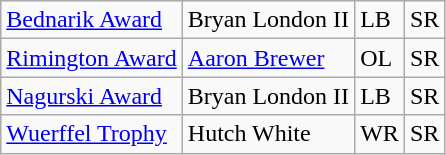<table class="wikitable">
<tr>
<td><a href='#'>Bednarik Award</a></td>
<td>Bryan London II</td>
<td>LB</td>
<td>SR</td>
</tr>
<tr>
<td><a href='#'>Rimington Award</a></td>
<td><a href='#'>Aaron Brewer</a></td>
<td>OL</td>
<td>SR</td>
</tr>
<tr>
<td><a href='#'>Nagurski Award</a></td>
<td>Bryan London II</td>
<td>LB</td>
<td>SR</td>
</tr>
<tr>
<td><a href='#'>Wuerffel Trophy</a></td>
<td>Hutch White</td>
<td>WR</td>
<td>SR</td>
</tr>
</table>
